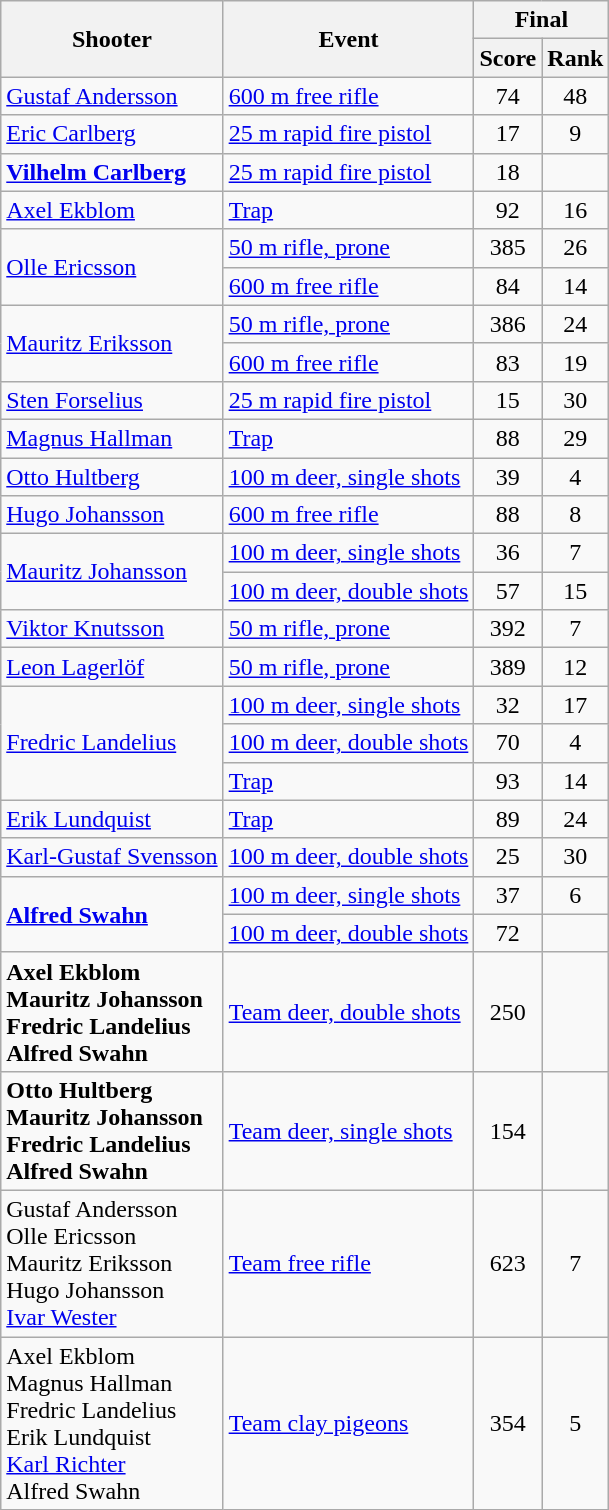<table class="wikitable" style="text-align:center">
<tr>
<th rowspan="2">Shooter</th>
<th rowspan="2">Event</th>
<th colspan="2">Final</th>
</tr>
<tr>
<th>Score</th>
<th>Rank</th>
</tr>
<tr>
<td align=left><a href='#'>Gustaf Andersson</a></td>
<td align=left><a href='#'>600 m free rifle</a></td>
<td>74</td>
<td>48</td>
</tr>
<tr>
<td align=left><a href='#'>Eric Carlberg</a></td>
<td align=left><a href='#'>25 m rapid fire pistol</a></td>
<td>17</td>
<td>9</td>
</tr>
<tr>
<td align=left><strong><a href='#'>Vilhelm Carlberg</a></strong></td>
<td align=left><a href='#'>25 m rapid fire pistol</a></td>
<td>18</td>
<td></td>
</tr>
<tr>
<td align=left><a href='#'>Axel Ekblom</a></td>
<td align=left><a href='#'>Trap</a></td>
<td>92</td>
<td>16</td>
</tr>
<tr>
<td rowspan=2 align=left><a href='#'>Olle Ericsson</a></td>
<td align=left><a href='#'>50 m rifle, prone</a></td>
<td>385</td>
<td>26</td>
</tr>
<tr>
<td align=left><a href='#'>600 m free rifle</a></td>
<td>84</td>
<td>14</td>
</tr>
<tr>
<td rowspan=2 align=left><a href='#'>Mauritz Eriksson</a></td>
<td align=left><a href='#'>50 m rifle, prone</a></td>
<td>386</td>
<td>24</td>
</tr>
<tr>
<td align=left><a href='#'>600 m free rifle</a></td>
<td>83</td>
<td>19</td>
</tr>
<tr>
<td align=left><a href='#'>Sten Forselius</a></td>
<td align=left><a href='#'>25 m rapid fire pistol</a></td>
<td>15</td>
<td>30</td>
</tr>
<tr>
<td align=left><a href='#'>Magnus Hallman</a></td>
<td align=left><a href='#'>Trap</a></td>
<td>88</td>
<td>29</td>
</tr>
<tr>
<td align=left><a href='#'>Otto Hultberg</a></td>
<td align=left><a href='#'>100 m deer, single shots</a></td>
<td>39</td>
<td>4</td>
</tr>
<tr>
<td align=left><a href='#'>Hugo Johansson</a></td>
<td align=left><a href='#'>600 m free rifle</a></td>
<td>88</td>
<td>8</td>
</tr>
<tr>
<td rowspan=2 align=left><a href='#'>Mauritz Johansson</a></td>
<td align=left><a href='#'>100 m deer, single shots</a></td>
<td>36</td>
<td>7</td>
</tr>
<tr>
<td align=left><a href='#'>100 m deer, double shots</a></td>
<td>57</td>
<td>15</td>
</tr>
<tr>
<td align=left><a href='#'>Viktor Knutsson</a></td>
<td align=left><a href='#'>50 m rifle, prone</a></td>
<td>392</td>
<td>7</td>
</tr>
<tr>
<td align=left><a href='#'>Leon Lagerlöf</a></td>
<td align=left><a href='#'>50 m rifle, prone</a></td>
<td>389</td>
<td>12</td>
</tr>
<tr>
<td rowspan=3 align=left><a href='#'>Fredric Landelius</a></td>
<td align=left><a href='#'>100 m deer, single shots</a></td>
<td>32</td>
<td>17</td>
</tr>
<tr>
<td align=left><a href='#'>100 m deer, double shots</a></td>
<td>70</td>
<td>4</td>
</tr>
<tr>
<td align=left><a href='#'>Trap</a></td>
<td>93</td>
<td>14</td>
</tr>
<tr>
<td align=left><a href='#'>Erik Lundquist</a></td>
<td align=left><a href='#'>Trap</a></td>
<td>89</td>
<td>24</td>
</tr>
<tr>
<td align=left><a href='#'>Karl-Gustaf Svensson</a></td>
<td align=left><a href='#'>100 m deer, double shots</a></td>
<td>25</td>
<td>30</td>
</tr>
<tr>
<td rowspan=2 align=left><strong><a href='#'>Alfred Swahn</a></strong></td>
<td align=left><a href='#'>100 m deer, single shots</a></td>
<td>37</td>
<td>6</td>
</tr>
<tr>
<td align=left><a href='#'>100 m deer, double shots</a></td>
<td>72</td>
<td></td>
</tr>
<tr>
<td align=left><strong>Axel Ekblom <br> Mauritz Johansson <br> Fredric Landelius <br> Alfred Swahn</strong></td>
<td align=left><a href='#'>Team deer, double shots</a></td>
<td>250</td>
<td></td>
</tr>
<tr>
<td align=left><strong>Otto Hultberg <br> Mauritz Johansson <br> Fredric Landelius <br> Alfred Swahn</strong></td>
<td align=left><a href='#'>Team deer, single shots</a></td>
<td>154</td>
<td></td>
</tr>
<tr>
<td align=left>Gustaf Andersson <br> Olle Ericsson <br> Mauritz Eriksson <br> Hugo Johansson <br> <a href='#'>Ivar Wester</a></td>
<td align=left><a href='#'>Team free rifle</a></td>
<td>623</td>
<td>7</td>
</tr>
<tr>
<td align=left>Axel Ekblom <br> Magnus Hallman <br> Fredric Landelius <br> Erik Lundquist <br> <a href='#'>Karl Richter</a> <br> Alfred Swahn</td>
<td align=left><a href='#'>Team clay pigeons</a></td>
<td>354</td>
<td>5</td>
</tr>
</table>
